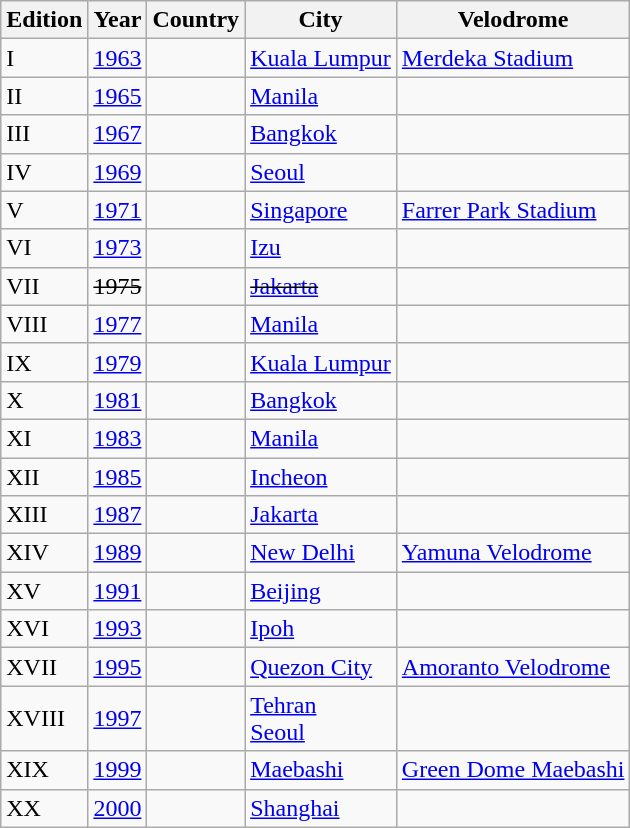<table class="wikitable">
<tr>
<th>Edition</th>
<th>Year</th>
<th>Country</th>
<th>City</th>
<th>Velodrome</th>
</tr>
<tr>
<td>I</td>
<td><a href='#'>1963</a></td>
<td></td>
<td><a href='#'>Kuala Lumpur</a></td>
<td><a href='#'>Merdeka Stadium</a></td>
</tr>
<tr>
<td>II</td>
<td><a href='#'>1965</a></td>
<td></td>
<td><a href='#'>Manila</a></td>
<td></td>
</tr>
<tr>
<td>III</td>
<td><a href='#'>1967</a></td>
<td></td>
<td><a href='#'>Bangkok</a></td>
<td></td>
</tr>
<tr>
<td>IV</td>
<td><a href='#'>1969</a></td>
<td></td>
<td><a href='#'>Seoul</a></td>
<td></td>
</tr>
<tr>
<td>V</td>
<td><a href='#'>1971</a></td>
<td></td>
<td><a href='#'>Singapore</a></td>
<td><a href='#'>Farrer Park Stadium</a></td>
</tr>
<tr>
<td>VI</td>
<td><a href='#'>1973</a></td>
<td></td>
<td><a href='#'>Izu</a></td>
<td></td>
</tr>
<tr>
<td>VII</td>
<td><s>1975</s></td>
<td><s></s></td>
<td><s><a href='#'>Jakarta</a></s></td>
<td></td>
</tr>
<tr>
<td>VIII</td>
<td><a href='#'>1977</a></td>
<td></td>
<td><a href='#'>Manila</a></td>
<td></td>
</tr>
<tr>
<td>IX</td>
<td><a href='#'>1979</a></td>
<td></td>
<td><a href='#'>Kuala Lumpur</a></td>
<td></td>
</tr>
<tr>
<td>X</td>
<td><a href='#'>1981</a></td>
<td></td>
<td><a href='#'>Bangkok</a></td>
<td></td>
</tr>
<tr>
<td>XI</td>
<td><a href='#'>1983</a></td>
<td></td>
<td><a href='#'>Manila</a></td>
<td></td>
</tr>
<tr>
<td>XII</td>
<td><a href='#'>1985</a></td>
<td></td>
<td><a href='#'>Incheon</a></td>
<td></td>
</tr>
<tr>
<td>XIII</td>
<td><a href='#'>1987</a></td>
<td></td>
<td><a href='#'>Jakarta</a></td>
<td></td>
</tr>
<tr>
<td>XIV</td>
<td><a href='#'>1989</a></td>
<td></td>
<td><a href='#'>New Delhi</a></td>
<td><a href='#'>Yamuna Velodrome</a></td>
</tr>
<tr>
<td>XV</td>
<td><a href='#'>1991</a></td>
<td></td>
<td><a href='#'>Beijing</a></td>
<td></td>
</tr>
<tr>
<td>XVI</td>
<td><a href='#'>1993</a></td>
<td></td>
<td><a href='#'>Ipoh</a></td>
<td></td>
</tr>
<tr>
<td>XVII</td>
<td><a href='#'>1995</a></td>
<td></td>
<td><a href='#'>Quezon City</a></td>
<td><a href='#'>Amoranto Velodrome</a></td>
</tr>
<tr>
<td>XVIII</td>
<td><a href='#'>1997</a></td>
<td><br></td>
<td><a href='#'>Tehran</a><br><a href='#'>Seoul</a></td>
<td></td>
</tr>
<tr>
<td>XIX</td>
<td><a href='#'>1999</a></td>
<td></td>
<td><a href='#'>Maebashi</a></td>
<td><a href='#'>Green Dome Maebashi</a></td>
</tr>
<tr>
<td>XX</td>
<td><a href='#'>2000</a></td>
<td></td>
<td><a href='#'>Shanghai</a></td>
<td></td>
</tr>
</table>
